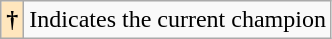<table class="wikitable sortable">
<tr>
<th style="background-color:#FFE6BD">†</th>
<td>Indicates the current champion</td>
</tr>
</table>
